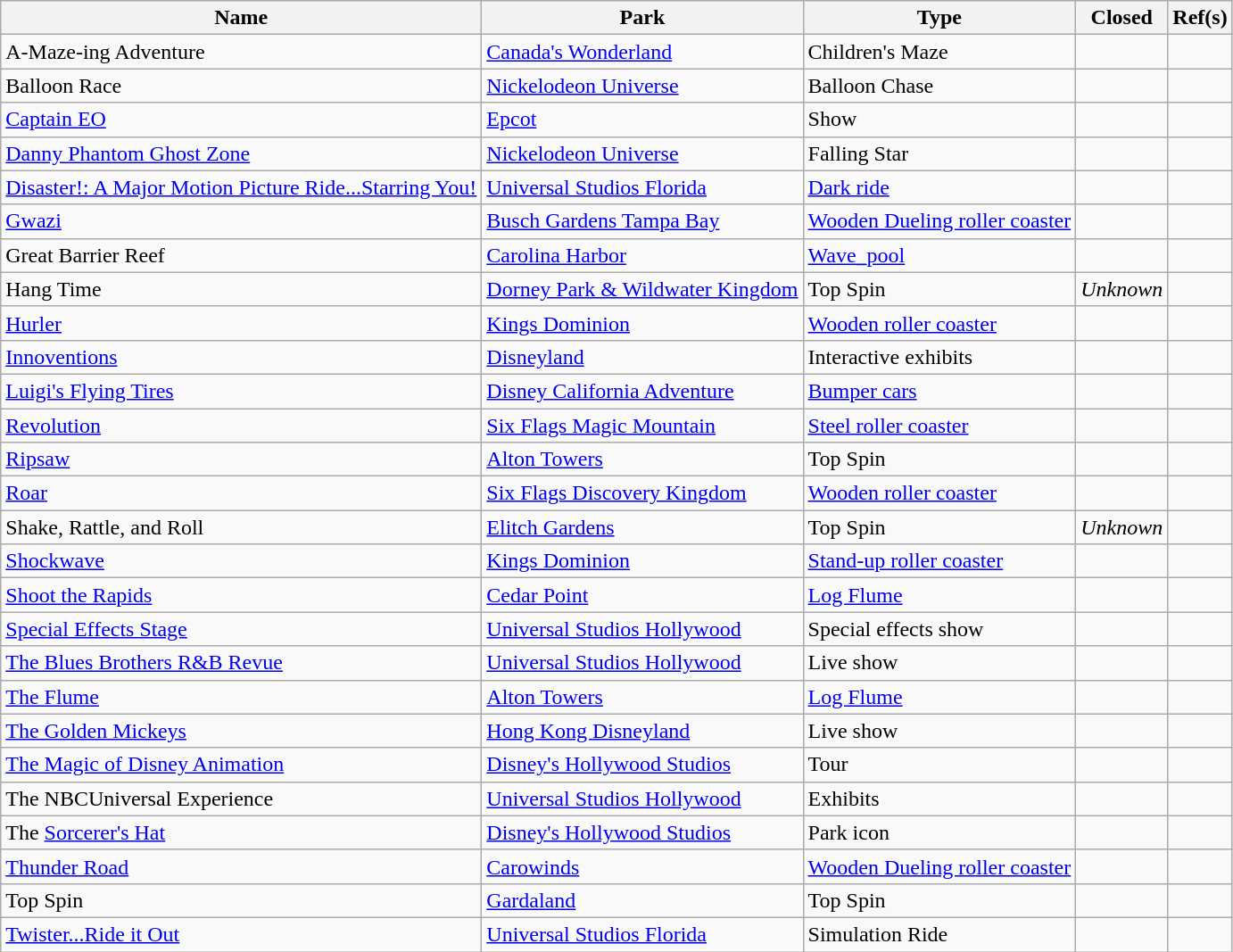<table class="wikitable sortable">
<tr>
<th>Name</th>
<th>Park</th>
<th>Type</th>
<th>Closed</th>
<th>Ref(s)</th>
</tr>
<tr>
<td>A-Maze-ing Adventure</td>
<td><a href='#'>Canada's Wonderland</a></td>
<td>Children's Maze</td>
<td></td>
<td></td>
</tr>
<tr>
<td>Balloon Race</td>
<td><a href='#'>Nickelodeon Universe</a></td>
<td>Balloon Chase</td>
<td></td>
<td></td>
</tr>
<tr>
<td><a href='#'>Captain EO</a></td>
<td><a href='#'>Epcot</a></td>
<td>Show</td>
<td></td>
<td></td>
</tr>
<tr>
<td><a href='#'>Danny Phantom Ghost Zone</a></td>
<td><a href='#'>Nickelodeon Universe</a></td>
<td>Falling Star</td>
<td></td>
<td></td>
</tr>
<tr>
<td><a href='#'>Disaster!: A Major Motion Picture Ride...Starring You!</a></td>
<td><a href='#'>Universal Studios Florida</a></td>
<td><a href='#'>Dark ride</a></td>
<td></td>
<td></td>
</tr>
<tr>
<td><a href='#'>Gwazi</a></td>
<td><a href='#'>Busch Gardens Tampa Bay</a></td>
<td><a href='#'>Wooden Dueling roller coaster</a></td>
<td></td>
<td></td>
</tr>
<tr>
<td>Great Barrier Reef</td>
<td><a href='#'>Carolina Harbor</a></td>
<td><a href='#'>Wave_pool</a></td>
<td></td>
<td></td>
</tr>
<tr>
<td>Hang Time</td>
<td><a href='#'>Dorney Park & Wildwater Kingdom</a></td>
<td>Top Spin</td>
<td><em>Unknown</em></td>
<td></td>
</tr>
<tr>
<td><a href='#'>Hurler</a></td>
<td><a href='#'>Kings Dominion</a></td>
<td><a href='#'>Wooden roller coaster</a></td>
<td></td>
<td></td>
</tr>
<tr>
<td><a href='#'>Innoventions</a></td>
<td><a href='#'>Disneyland</a></td>
<td>Interactive exhibits</td>
<td></td>
<td></td>
</tr>
<tr>
<td><a href='#'>Luigi's Flying Tires</a></td>
<td><a href='#'>Disney California Adventure</a></td>
<td><a href='#'>Bumper cars</a></td>
<td></td>
<td></td>
</tr>
<tr>
<td><a href='#'>Revolution</a></td>
<td><a href='#'>Six Flags Magic Mountain</a></td>
<td><a href='#'>Steel roller coaster</a></td>
<td></td>
<td></td>
</tr>
<tr>
<td><a href='#'>Ripsaw</a></td>
<td><a href='#'>Alton Towers</a></td>
<td>Top Spin</td>
<td></td>
<td></td>
</tr>
<tr>
<td><a href='#'>Roar</a></td>
<td><a href='#'>Six Flags Discovery Kingdom</a></td>
<td><a href='#'>Wooden roller coaster</a></td>
<td></td>
<td></td>
</tr>
<tr>
<td>Shake, Rattle, and Roll</td>
<td><a href='#'>Elitch Gardens</a></td>
<td>Top Spin</td>
<td><em>Unknown</em></td>
<td></td>
</tr>
<tr>
<td><a href='#'>Shockwave</a></td>
<td><a href='#'>Kings Dominion</a></td>
<td><a href='#'>Stand-up roller coaster</a></td>
<td></td>
<td></td>
</tr>
<tr>
<td><a href='#'>Shoot the Rapids</a></td>
<td><a href='#'>Cedar Point</a></td>
<td><a href='#'>Log Flume</a></td>
<td></td>
<td></td>
</tr>
<tr>
<td><a href='#'>Special Effects Stage</a></td>
<td><a href='#'>Universal Studios Hollywood</a></td>
<td>Special effects show</td>
<td></td>
<td></td>
</tr>
<tr>
<td><a href='#'>The Blues Brothers R&B Revue</a></td>
<td><a href='#'>Universal Studios Hollywood</a></td>
<td>Live show</td>
<td></td>
<td></td>
</tr>
<tr>
<td><a href='#'>The Flume</a></td>
<td><a href='#'>Alton Towers</a></td>
<td><a href='#'>Log Flume</a></td>
<td></td>
<td></td>
</tr>
<tr>
<td><a href='#'>The Golden Mickeys</a></td>
<td><a href='#'>Hong Kong Disneyland</a></td>
<td>Live show</td>
<td></td>
<td></td>
</tr>
<tr>
<td><a href='#'>The Magic of Disney Animation</a></td>
<td><a href='#'>Disney's Hollywood Studios</a></td>
<td>Tour</td>
<td></td>
<td></td>
</tr>
<tr>
<td>The NBCUniversal Experience</td>
<td><a href='#'>Universal Studios Hollywood</a></td>
<td>Exhibits</td>
<td></td>
<td></td>
</tr>
<tr>
<td>The <a href='#'>Sorcerer's Hat</a></td>
<td><a href='#'>Disney's Hollywood Studios</a></td>
<td>Park icon</td>
<td></td>
<td></td>
</tr>
<tr>
<td><a href='#'>Thunder Road</a></td>
<td><a href='#'>Carowinds</a></td>
<td><a href='#'>Wooden Dueling roller coaster</a></td>
<td></td>
<td></td>
</tr>
<tr>
<td>Top Spin</td>
<td><a href='#'>Gardaland</a></td>
<td>Top Spin</td>
<td></td>
<td></td>
</tr>
<tr>
<td><a href='#'>Twister...Ride it Out</a></td>
<td><a href='#'>Universal Studios Florida</a></td>
<td>Simulation Ride</td>
<td></td>
<td></td>
</tr>
</table>
